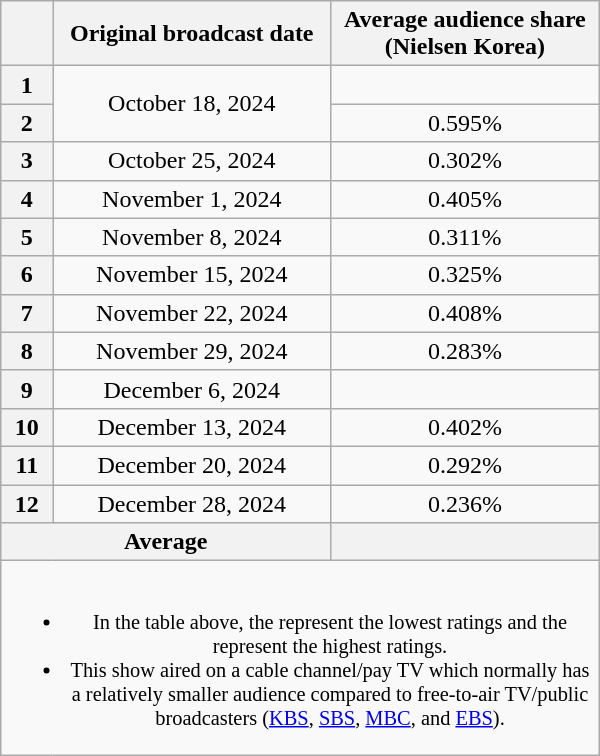<table class="wikitable" style="width:400px; text-align:center">
<tr>
<th scope="col"></th>
<th scope="col">Original broadcast date</th>
<th scope="col">Average audience share<br>(Nielsen Korea)</th>
</tr>
<tr>
<th scope="row">1</th>
<td rowspan="2">October 18, 2024</td>
<td><strong></strong> </td>
</tr>
<tr>
<th scope="row">2</th>
<td>0.595% </td>
</tr>
<tr>
<th scope="row">3</th>
<td>October 25, 2024</td>
<td>0.302% </td>
</tr>
<tr>
<th scope="row">4</th>
<td>November 1, 2024</td>
<td>0.405% </td>
</tr>
<tr>
<th scope="row">5</th>
<td>November 8, 2024</td>
<td>0.311% </td>
</tr>
<tr>
<th scope="row">6</th>
<td>November 15, 2024</td>
<td>0.325% </td>
</tr>
<tr>
<th scope="row">7</th>
<td>November 22, 2024</td>
<td>0.408% </td>
</tr>
<tr>
<th scope="row">8</th>
<td>November 29, 2024</td>
<td>0.283% </td>
</tr>
<tr>
<th scope="row">9</th>
<td>December 6, 2024</td>
<td><strong></strong> </td>
</tr>
<tr>
<th scope="row">10</th>
<td>December 13, 2024</td>
<td>0.402% </td>
</tr>
<tr>
<th scope="row">11</th>
<td>December 20, 2024</td>
<td>0.292% </td>
</tr>
<tr>
<th scope="row">12</th>
<td>December 28, 2024</td>
<td>0.236% </td>
</tr>
<tr>
<th scope="col" colspan="2">Average</th>
<th scope="col"></th>
</tr>
<tr>
<td colspan="3" style="font-size:85%"><br><ul><li>In the table above, the <strong></strong> represent the lowest ratings and the <strong></strong> represent the highest ratings.</li><li>This show aired on a cable channel/pay TV which normally has a relatively smaller audience compared to free-to-air TV/public broadcasters (<a href='#'>KBS</a>, <a href='#'>SBS</a>, <a href='#'>MBC</a>, and <a href='#'>EBS</a>).</li></ul></td>
</tr>
</table>
